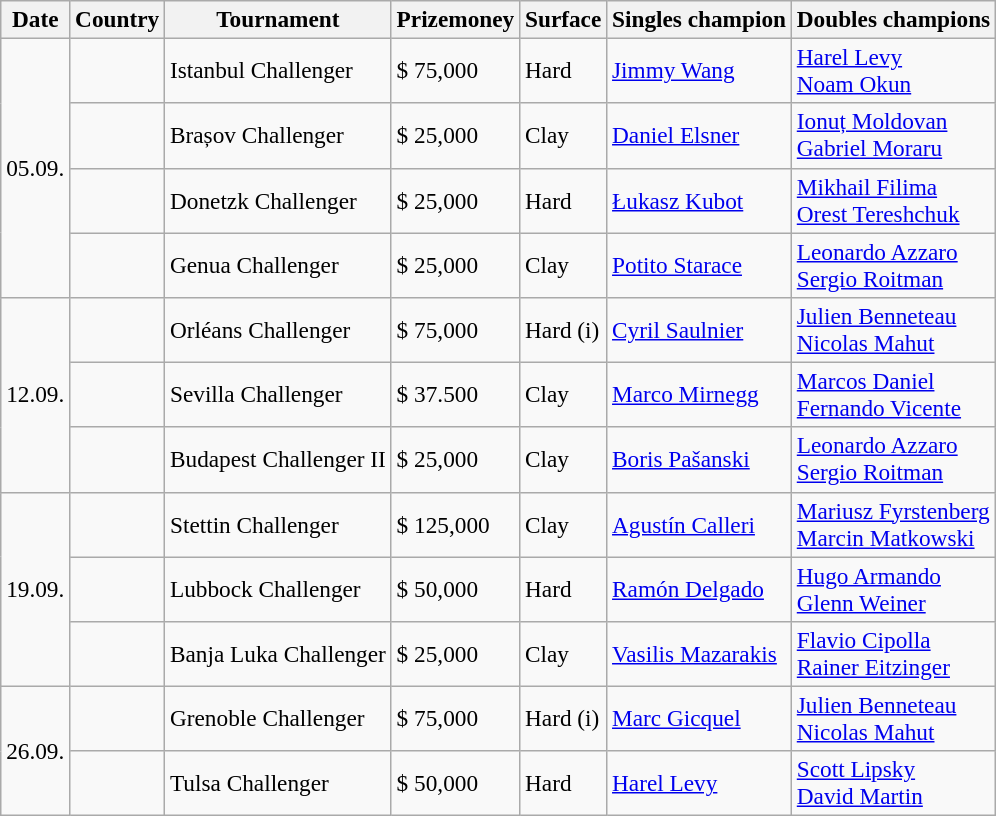<table class="sortable wikitable" style=font-size:97%>
<tr>
<th>Date</th>
<th>Country</th>
<th>Tournament</th>
<th>Prizemoney</th>
<th>Surface</th>
<th>Singles champion</th>
<th>Doubles champions</th>
</tr>
<tr>
<td rowspan="4">05.09.</td>
<td></td>
<td>Istanbul Challenger</td>
<td>$ 75,000</td>
<td>Hard</td>
<td> <a href='#'>Jimmy Wang</a></td>
<td> <a href='#'>Harel Levy</a><br> <a href='#'>Noam Okun</a></td>
</tr>
<tr>
<td></td>
<td>Brașov Challenger</td>
<td>$ 25,000</td>
<td>Clay</td>
<td> <a href='#'>Daniel Elsner</a></td>
<td> <a href='#'>Ionuț Moldovan</a><br>  <a href='#'>Gabriel Moraru</a></td>
</tr>
<tr>
<td></td>
<td>Donetzk Challenger</td>
<td>$ 25,000</td>
<td>Hard</td>
<td> <a href='#'>Łukasz Kubot</a></td>
<td> <a href='#'>Mikhail Filima</a><br> <a href='#'>Orest Tereshchuk</a></td>
</tr>
<tr>
<td></td>
<td>Genua Challenger</td>
<td>$ 25,000</td>
<td>Clay</td>
<td> <a href='#'>Potito Starace</a></td>
<td> <a href='#'>Leonardo Azzaro</a> <br>  <a href='#'>Sergio Roitman</a></td>
</tr>
<tr>
<td rowspan="3">12.09.</td>
<td></td>
<td>Orléans Challenger</td>
<td>$ 75,000</td>
<td>Hard (i)</td>
<td> <a href='#'>Cyril Saulnier</a></td>
<td> <a href='#'>Julien Benneteau</a> <br>  <a href='#'>Nicolas Mahut</a></td>
</tr>
<tr>
<td></td>
<td>Sevilla Challenger</td>
<td>$ 37.500</td>
<td>Clay</td>
<td> <a href='#'>Marco Mirnegg</a></td>
<td> <a href='#'>Marcos Daniel</a><br> <a href='#'>Fernando Vicente</a></td>
</tr>
<tr>
<td></td>
<td>Budapest Challenger II</td>
<td>$ 25,000</td>
<td>Clay</td>
<td> <a href='#'>Boris Pašanski</a></td>
<td> <a href='#'>Leonardo Azzaro</a><br> <a href='#'>Sergio Roitman</a></td>
</tr>
<tr>
<td rowspan="3">19.09.</td>
<td></td>
<td>Stettin Challenger</td>
<td>$ 125,000</td>
<td>Clay</td>
<td> <a href='#'>Agustín Calleri</a></td>
<td> <a href='#'>Mariusz Fyrstenberg</a><br> <a href='#'>Marcin Matkowski</a></td>
</tr>
<tr>
<td></td>
<td>Lubbock Challenger</td>
<td>$ 50,000</td>
<td>Hard</td>
<td> <a href='#'>Ramón Delgado</a></td>
<td> <a href='#'>Hugo Armando</a><br> <a href='#'>Glenn Weiner</a></td>
</tr>
<tr>
<td></td>
<td>Banja Luka Challenger</td>
<td>$ 25,000</td>
<td>Clay</td>
<td> <a href='#'>Vasilis Mazarakis</a></td>
<td> <a href='#'>Flavio Cipolla</a> <br>  <a href='#'>Rainer Eitzinger</a></td>
</tr>
<tr>
<td rowspan="2">26.09.</td>
<td></td>
<td>Grenoble Challenger</td>
<td>$ 75,000</td>
<td>Hard (i)</td>
<td> <a href='#'>Marc Gicquel</a></td>
<td> <a href='#'>Julien Benneteau</a><br> <a href='#'>Nicolas Mahut</a></td>
</tr>
<tr>
<td></td>
<td>Tulsa Challenger</td>
<td>$ 50,000</td>
<td>Hard</td>
<td> <a href='#'>Harel Levy</a></td>
<td> <a href='#'>Scott Lipsky</a><br> <a href='#'>David Martin</a></td>
</tr>
</table>
